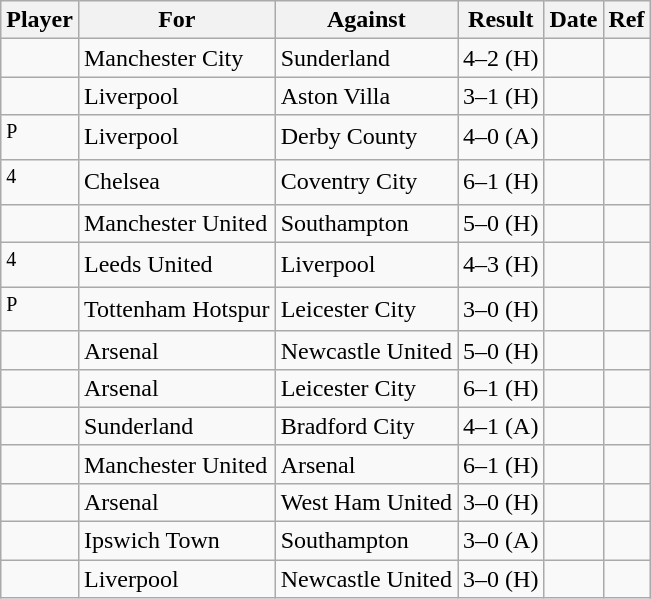<table class="wikitable">
<tr>
<th>Player</th>
<th>For</th>
<th>Against</th>
<th style="text-align:center">Result</th>
<th>Date</th>
<th>Ref</th>
</tr>
<tr>
<td> </td>
<td>Manchester City</td>
<td>Sunderland</td>
<td>4–2 (H)</td>
<td></td>
<td></td>
</tr>
<tr>
<td> </td>
<td>Liverpool</td>
<td>Aston Villa</td>
<td>3–1 (H)</td>
<td></td>
<td></td>
</tr>
<tr>
<td> <sup>P</sup></td>
<td>Liverpool</td>
<td>Derby County</td>
<td>4–0 (A)</td>
<td></td>
<td></td>
</tr>
<tr>
<td> <sup>4</sup></td>
<td>Chelsea</td>
<td>Coventry City</td>
<td>6–1 (H)</td>
<td></td>
<td></td>
</tr>
<tr>
<td> </td>
<td>Manchester United</td>
<td>Southampton</td>
<td>5–0 (H)</td>
<td></td>
<td></td>
</tr>
<tr>
<td> <sup>4</sup></td>
<td>Leeds United</td>
<td>Liverpool</td>
<td>4–3 (H)</td>
<td></td>
<td></td>
</tr>
<tr>
<td> <sup>P</sup></td>
<td>Tottenham Hotspur</td>
<td>Leicester City</td>
<td>3–0 (H)</td>
<td></td>
<td></td>
</tr>
<tr>
<td> </td>
<td>Arsenal</td>
<td>Newcastle United</td>
<td>5–0 (H)</td>
<td></td>
<td></td>
</tr>
<tr>
<td> </td>
<td>Arsenal</td>
<td>Leicester City</td>
<td>6–1 (H)</td>
<td></td>
<td></td>
</tr>
<tr>
<td> </td>
<td>Sunderland</td>
<td>Bradford City</td>
<td>4–1 (A)</td>
<td></td>
<td></td>
</tr>
<tr>
<td> </td>
<td>Manchester United</td>
<td>Arsenal</td>
<td>6–1 (H)</td>
<td></td>
<td></td>
</tr>
<tr>
<td> </td>
<td>Arsenal</td>
<td>West Ham United</td>
<td>3–0 (H)</td>
<td></td>
<td></td>
</tr>
<tr>
<td> </td>
<td>Ipswich Town</td>
<td>Southampton</td>
<td>3–0 (A)</td>
<td></td>
<td></td>
</tr>
<tr>
<td> </td>
<td>Liverpool</td>
<td>Newcastle United</td>
<td>3–0 (H)</td>
<td></td>
<td></td>
</tr>
</table>
